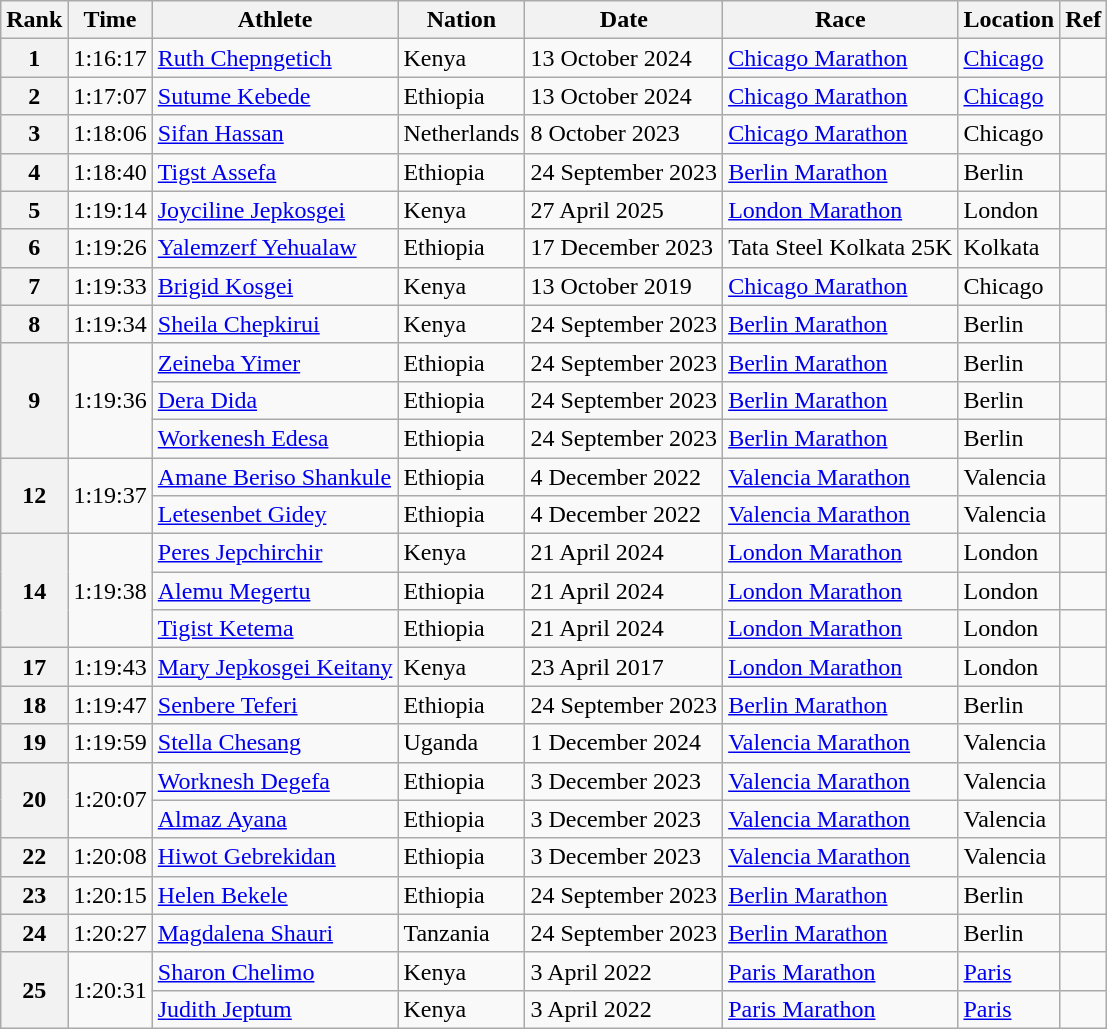<table class="wikitable">
<tr>
<th>Rank</th>
<th>Time</th>
<th>Athlete</th>
<th>Nation</th>
<th>Date</th>
<th>Race</th>
<th>Location</th>
<th>Ref</th>
</tr>
<tr>
<th>1</th>
<td>1:16:17 </td>
<td><a href='#'>Ruth Chepngetich</a></td>
<td>Kenya</td>
<td>13 October 2024</td>
<td><a href='#'>Chicago Marathon</a></td>
<td><a href='#'>Chicago</a></td>
<td></td>
</tr>
<tr>
<th>2</th>
<td>1:17:07 </td>
<td><a href='#'>Sutume Kebede</a></td>
<td>Ethiopia</td>
<td>13 October 2024</td>
<td><a href='#'>Chicago Marathon</a></td>
<td><a href='#'>Chicago</a></td>
<td></td>
</tr>
<tr>
<th>3</th>
<td>1:18:06 </td>
<td><a href='#'>Sifan Hassan</a></td>
<td>Netherlands</td>
<td>8 October 2023</td>
<td><a href='#'>Chicago Marathon</a></td>
<td>Chicago</td>
<td></td>
</tr>
<tr>
<th>4</th>
<td>1:18:40 </td>
<td><a href='#'>Tigst Assefa</a></td>
<td>Ethiopia</td>
<td>24 September 2023</td>
<td><a href='#'>Berlin Marathon</a></td>
<td>Berlin</td>
<td></td>
</tr>
<tr>
<th>5</th>
<td>1:19:14 </td>
<td><a href='#'>Joyciline Jepkosgei</a></td>
<td>Kenya</td>
<td>27 April 2025</td>
<td><a href='#'>London Marathon</a></td>
<td>London</td>
<td></td>
</tr>
<tr>
<th>6</th>
<td>1:19:26</td>
<td><a href='#'>Yalemzerf Yehualaw</a></td>
<td>Ethiopia</td>
<td>17 December 2023</td>
<td>Tata Steel Kolkata 25K</td>
<td>Kolkata</td>
<td></td>
</tr>
<tr>
<th>7</th>
<td>1:19:33 </td>
<td><a href='#'>Brigid Kosgei</a></td>
<td>Kenya</td>
<td>13 October 2019</td>
<td><a href='#'>Chicago Marathon</a></td>
<td>Chicago</td>
<td></td>
</tr>
<tr>
<th>8</th>
<td>1:19:34 </td>
<td><a href='#'>Sheila Chepkirui</a></td>
<td>Kenya</td>
<td>24 September 2023</td>
<td><a href='#'>Berlin Marathon</a></td>
<td>Berlin</td>
<td></td>
</tr>
<tr>
<th rowspan=3>9</th>
<td rowspan=3>1:19:36 </td>
<td><a href='#'>Zeineba Yimer</a></td>
<td>Ethiopia</td>
<td>24 September 2023</td>
<td><a href='#'>Berlin Marathon</a></td>
<td>Berlin</td>
<td></td>
</tr>
<tr>
<td><a href='#'>Dera Dida</a></td>
<td>Ethiopia</td>
<td>24 September 2023</td>
<td><a href='#'>Berlin Marathon</a></td>
<td>Berlin</td>
<td></td>
</tr>
<tr>
<td><a href='#'>Workenesh Edesa</a></td>
<td>Ethiopia</td>
<td>24 September 2023</td>
<td><a href='#'>Berlin Marathon</a></td>
<td>Berlin</td>
<td></td>
</tr>
<tr>
<th rowspan=2>12</th>
<td rowspan=2>1:19:37 </td>
<td><a href='#'>Amane Beriso Shankule</a></td>
<td>Ethiopia</td>
<td>4 December 2022</td>
<td><a href='#'>Valencia Marathon</a></td>
<td>Valencia</td>
<td></td>
</tr>
<tr>
<td><a href='#'>Letesenbet Gidey</a></td>
<td>Ethiopia</td>
<td>4 December 2022</td>
<td><a href='#'>Valencia Marathon</a></td>
<td>Valencia</td>
<td></td>
</tr>
<tr>
<th rowspan=3>14</th>
<td rowspan=3>1:19:38 </td>
<td><a href='#'>Peres Jepchirchir</a></td>
<td>Kenya</td>
<td>21 April 2024</td>
<td><a href='#'>London Marathon</a></td>
<td>London</td>
<td></td>
</tr>
<tr>
<td><a href='#'>Alemu Megertu</a></td>
<td>Ethiopia</td>
<td>21 April 2024</td>
<td><a href='#'>London Marathon</a></td>
<td>London</td>
<td></td>
</tr>
<tr>
<td><a href='#'>Tigist Ketema</a></td>
<td>Ethiopia</td>
<td>21 April 2024</td>
<td><a href='#'>London Marathon</a></td>
<td>London</td>
<td></td>
</tr>
<tr>
<th>17</th>
<td>1:19:43 </td>
<td><a href='#'>Mary Jepkosgei Keitany</a></td>
<td>Kenya</td>
<td>23 April 2017</td>
<td><a href='#'>London Marathon</a></td>
<td>London</td>
<td></td>
</tr>
<tr>
<th>18</th>
<td>1:19:47 </td>
<td><a href='#'>Senbere Teferi</a></td>
<td>Ethiopia</td>
<td>24 September 2023</td>
<td><a href='#'>Berlin Marathon</a></td>
<td>Berlin</td>
<td></td>
</tr>
<tr>
<th>19</th>
<td>1:19:59 </td>
<td><a href='#'>Stella Chesang</a></td>
<td>Uganda</td>
<td>1 December 2024</td>
<td><a href='#'>Valencia Marathon</a></td>
<td>Valencia</td>
<td></td>
</tr>
<tr>
<th rowspan=2>20</th>
<td rowspan=2>1:20:07</td>
<td><a href='#'>Worknesh Degefa</a></td>
<td>Ethiopia</td>
<td>3 December 2023</td>
<td><a href='#'>Valencia Marathon</a></td>
<td>Valencia</td>
<td></td>
</tr>
<tr>
<td><a href='#'>Almaz Ayana</a></td>
<td>Ethiopia</td>
<td>3 December 2023</td>
<td><a href='#'>Valencia Marathon</a></td>
<td>Valencia</td>
<td></td>
</tr>
<tr>
<th>22</th>
<td>1:20:08</td>
<td><a href='#'>Hiwot Gebrekidan</a></td>
<td>Ethiopia</td>
<td>3 December 2023</td>
<td><a href='#'>Valencia Marathon</a></td>
<td>Valencia</td>
<td></td>
</tr>
<tr>
<th>23</th>
<td>1:20:15 </td>
<td><a href='#'>Helen Bekele</a></td>
<td>Ethiopia</td>
<td>24 September 2023</td>
<td><a href='#'>Berlin Marathon</a></td>
<td>Berlin</td>
<td></td>
</tr>
<tr>
<th>24</th>
<td>1:20:27 </td>
<td><a href='#'>Magdalena Shauri</a></td>
<td>Tanzania</td>
<td>24 September 2023</td>
<td><a href='#'>Berlin Marathon</a></td>
<td>Berlin</td>
<td></td>
</tr>
<tr>
<th rowspan=2>25</th>
<td rowspan=2>1:20:31</td>
<td><a href='#'>Sharon Chelimo</a></td>
<td>Kenya</td>
<td>3 April 2022</td>
<td><a href='#'>Paris Marathon</a></td>
<td><a href='#'>Paris</a></td>
<td></td>
</tr>
<tr>
<td><a href='#'>Judith Jeptum</a></td>
<td>Kenya</td>
<td>3 April 2022</td>
<td><a href='#'>Paris Marathon</a></td>
<td><a href='#'>Paris</a></td>
<td></td>
</tr>
</table>
